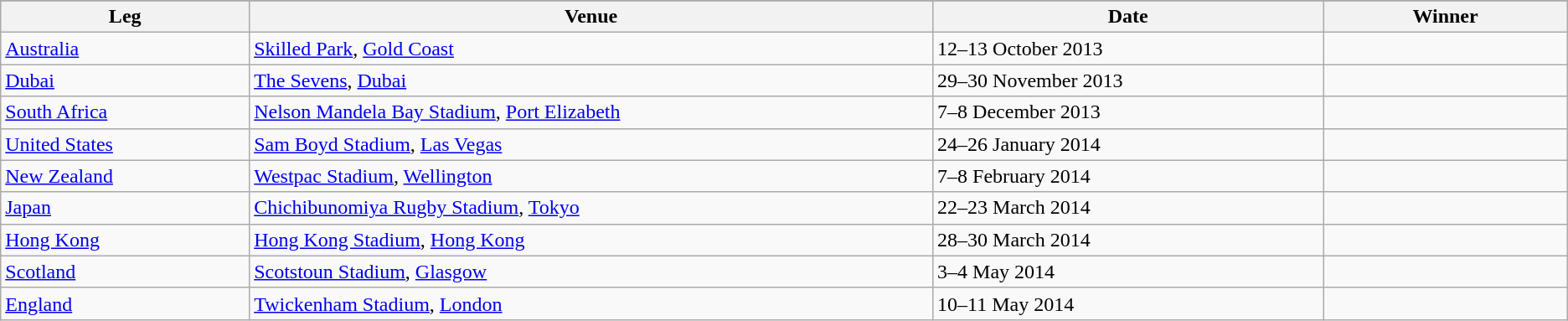<table class="wikitable sortable" style="text-align:left">
<tr bgcolor="#efefef">
</tr>
<tr bgcolor="#efefef">
<th width=5%>Leg</th>
<th width=14%>Venue</th>
<th width=8%>Date</th>
<th width=5%>Winner</th>
</tr>
<tr>
<td><a href='#'>Australia</a></td>
<td><a href='#'>Skilled Park</a>, <a href='#'>Gold Coast</a></td>
<td>12–13 October 2013</td>
<td></td>
</tr>
<tr>
<td><a href='#'>Dubai</a></td>
<td><a href='#'>The Sevens</a>, <a href='#'>Dubai</a></td>
<td>29–30 November 2013</td>
<td></td>
</tr>
<tr>
<td><a href='#'>South Africa</a></td>
<td><a href='#'>Nelson Mandela Bay Stadium</a>, <a href='#'>Port Elizabeth</a></td>
<td>7–8 December 2013</td>
<td></td>
</tr>
<tr>
<td><a href='#'>United States</a></td>
<td><a href='#'>Sam Boyd Stadium</a>, <a href='#'>Las Vegas</a></td>
<td>24–26 January 2014</td>
<td></td>
</tr>
<tr>
<td><a href='#'>New Zealand</a></td>
<td><a href='#'>Westpac Stadium</a>, <a href='#'>Wellington</a></td>
<td>7–8 February 2014</td>
<td></td>
</tr>
<tr>
<td><a href='#'>Japan</a></td>
<td><a href='#'>Chichibunomiya Rugby Stadium</a>, <a href='#'>Tokyo</a></td>
<td>22–23 March 2014</td>
<td></td>
</tr>
<tr>
<td><a href='#'>Hong Kong</a></td>
<td><a href='#'>Hong Kong Stadium</a>, <a href='#'>Hong Kong</a></td>
<td>28–30 March 2014</td>
<td></td>
</tr>
<tr>
<td><a href='#'>Scotland</a></td>
<td><a href='#'>Scotstoun Stadium</a>, <a href='#'>Glasgow</a></td>
<td>3–4 May 2014</td>
<td></td>
</tr>
<tr>
<td><a href='#'>England</a></td>
<td><a href='#'>Twickenham Stadium</a>, <a href='#'>London</a></td>
<td>10–11 May 2014</td>
<td></td>
</tr>
</table>
